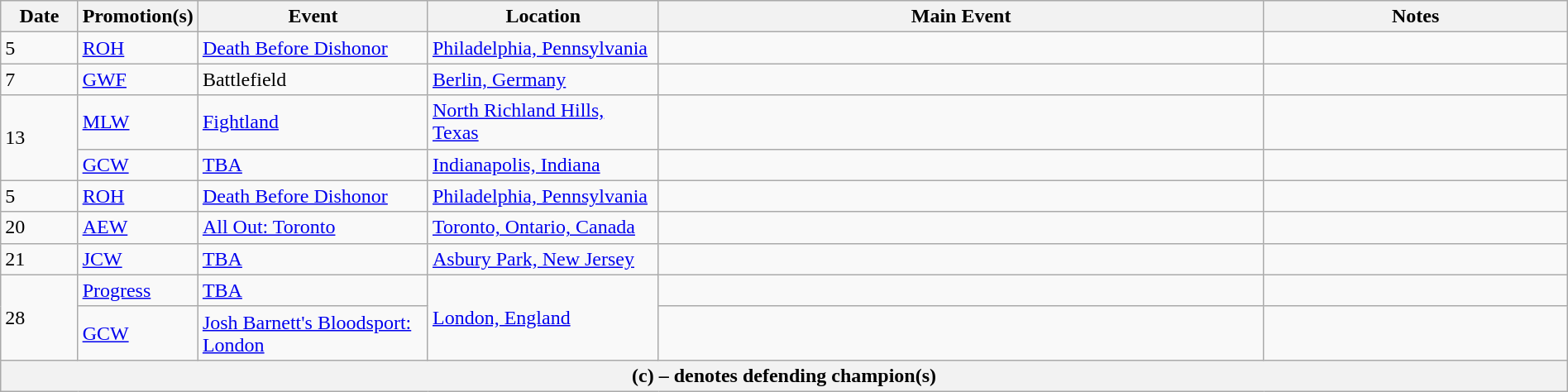<table class="wikitable" style="width:100%;">
<tr>
<th width="5%">Date</th>
<th width="5%">Promotion(s)</th>
<th style="width:15%;">Event</th>
<th style="width:15%;">Location</th>
<th style="width:40%;">Main Event</th>
<th style="width:20%;">Notes</th>
</tr>
<tr>
<td>5</td>
<td><a href='#'>ROH</a></td>
<td><a href='#'>Death Before Dishonor</a></td>
<td><a href='#'>Philadelphia, Pennsylvania</a></td>
<td></td>
<td></td>
</tr>
<tr>
<td>7</td>
<td><a href='#'>GWF</a></td>
<td>Battlefield</td>
<td><a href='#'>Berlin, Germany</a></td>
<td></td>
<td></td>
</tr>
<tr>
<td rowspan=2>13</td>
<td><a href='#'>MLW</a></td>
<td><a href='#'>Fightland</a></td>
<td><a href='#'>North Richland Hills, Texas</a></td>
<td></td>
<td></td>
</tr>
<tr>
<td><a href='#'>GCW</a></td>
<td><a href='#'>TBA</a></td>
<td><a href='#'>Indianapolis, Indiana</a></td>
<td></td>
<td></td>
</tr>
<tr>
<td>5</td>
<td><a href='#'>ROH</a></td>
<td><a href='#'>Death Before Dishonor</a></td>
<td><a href='#'>Philadelphia, Pennsylvania</a></td>
<td></td>
<td></td>
</tr>
<tr>
<td>20</td>
<td><a href='#'>AEW</a></td>
<td><a href='#'>All Out: Toronto</a></td>
<td><a href='#'>Toronto, Ontario, Canada</a></td>
<td></td>
<td></td>
</tr>
<tr>
<td>21</td>
<td><a href='#'>JCW</a></td>
<td><a href='#'>TBA</a></td>
<td><a href='#'>Asbury Park, New Jersey</a></td>
<td></td>
<td></td>
</tr>
<tr>
<td rowspan=2>28</td>
<td><a href='#'>Progress</a></td>
<td><a href='#'>TBA</a></td>
<td rowspan=2><a href='#'>London, England</a></td>
<td></td>
<td></td>
</tr>
<tr>
<td><a href='#'>GCW</a></td>
<td><a href='#'>Josh Barnett's Bloodsport: London</a></td>
<td></td>
</tr>
<tr>
<th colspan="6">(c) – denotes defending champion(s)</th>
</tr>
</table>
